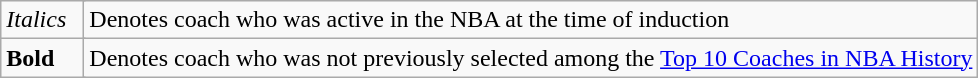<table class="wikitable">
<tr>
<td style="width:3em" colspan=2><em>Italics</em></td>
<td colspan=5>Denotes coach who was active in the NBA at the time of induction</td>
</tr>
<tr>
<td style="width:3em" colspan=2><strong>Bold</strong></td>
<td colspan=5>Denotes coach who was not previously selected among the <a href='#'>Top 10 Coaches in NBA History</a></td>
</tr>
</table>
